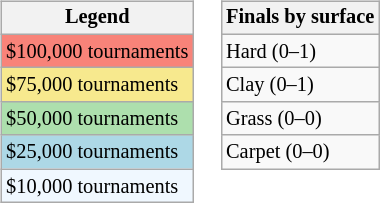<table>
<tr valign=top>
<td><br><table class=wikitable style="font-size:85%">
<tr>
<th>Legend</th>
</tr>
<tr style="background:#f88379;">
<td>$100,000 tournaments</td>
</tr>
<tr style="background:#f7e98e;">
<td>$75,000 tournaments</td>
</tr>
<tr style="background:#addfad;">
<td>$50,000 tournaments</td>
</tr>
<tr style="background:lightblue;">
<td>$25,000 tournaments</td>
</tr>
<tr style="background:#f0f8ff;">
<td>$10,000 tournaments</td>
</tr>
</table>
</td>
<td><br><table class=wikitable style="font-size:85%">
<tr>
<th>Finals by surface</th>
</tr>
<tr>
<td>Hard (0–1)</td>
</tr>
<tr>
<td>Clay (0–1)</td>
</tr>
<tr>
<td>Grass (0–0)</td>
</tr>
<tr>
<td>Carpet (0–0)</td>
</tr>
</table>
</td>
</tr>
</table>
